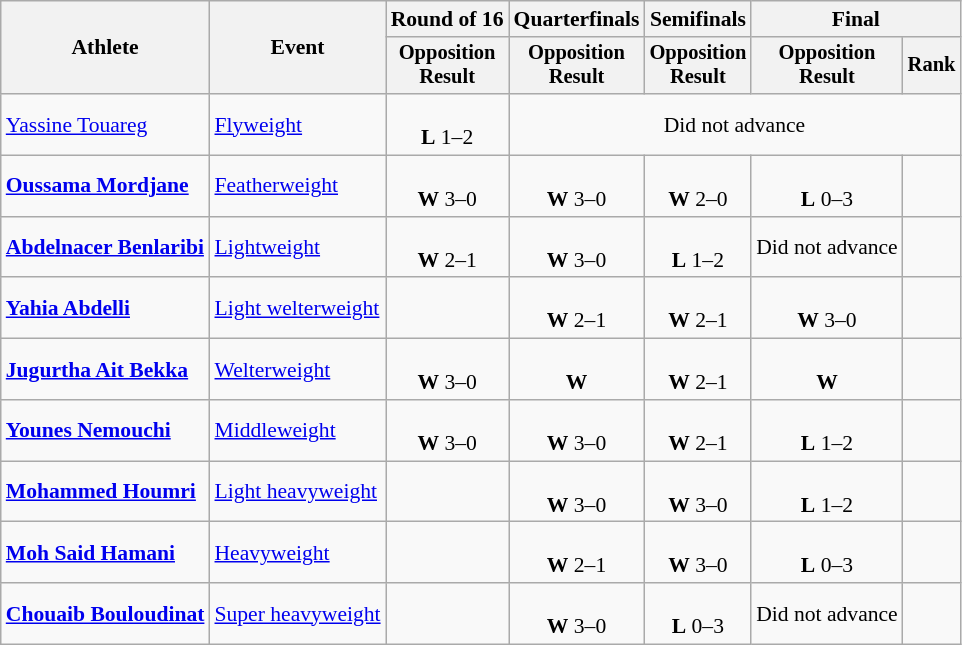<table class="wikitable" style="font-size:90%">
<tr>
<th rowspan=2>Athlete</th>
<th rowspan=2>Event</th>
<th>Round of 16</th>
<th>Quarterfinals</th>
<th>Semifinals</th>
<th colspan=2>Final</th>
</tr>
<tr style="font-size:95%">
<th>Opposition<br>Result</th>
<th>Opposition<br>Result</th>
<th>Opposition<br>Result</th>
<th>Opposition<br>Result</th>
<th>Rank</th>
</tr>
<tr align=center>
<td align=left><a href='#'>Yassine Touareg</a></td>
<td align=left><a href='#'>Flyweight</a></td>
<td><br><strong>L</strong> 1–2</td>
<td colspan="4">Did not advance</td>
</tr>
<tr align=center>
<td align=left><strong><a href='#'>Oussama Mordjane</a></strong></td>
<td align=left><a href='#'>Featherweight</a></td>
<td><br><strong>W</strong> 3–0</td>
<td><br><strong>W</strong> 3–0</td>
<td><br><strong>W</strong> 2–0</td>
<td><br><strong>L</strong> 0–3</td>
<td></td>
</tr>
<tr align=center>
<td align=left><strong><a href='#'>Abdelnacer Benlaribi</a></strong></td>
<td align=left><a href='#'>Lightweight</a></td>
<td><br><strong>W</strong> 2–1</td>
<td><br><strong>W</strong> 3–0</td>
<td><br><strong>L</strong> 1–2</td>
<td>Did not advance</td>
<td></td>
</tr>
<tr align=center>
<td align=left><strong><a href='#'>Yahia Abdelli</a></strong></td>
<td align=left><a href='#'>Light welterweight</a></td>
<td></td>
<td><br><strong>W</strong> 2–1</td>
<td><br><strong>W</strong> 2–1</td>
<td><br><strong>W</strong> 3–0</td>
<td></td>
</tr>
<tr align=center>
<td align=left><strong><a href='#'>Jugurtha Ait Bekka</a></strong></td>
<td align=left><a href='#'>Welterweight</a></td>
<td><br><strong>W</strong> 3–0</td>
<td><br><strong>W</strong> </td>
<td><br><strong>W</strong> 2–1</td>
<td><br><strong>W</strong> </td>
<td></td>
</tr>
<tr align=center>
<td align=left><strong><a href='#'>Younes Nemouchi</a></strong></td>
<td align=left><a href='#'>Middleweight</a></td>
<td><br><strong>W</strong> 3–0</td>
<td><br><strong>W</strong> 3–0</td>
<td><br><strong>W</strong> 2–1</td>
<td><br><strong>L</strong> 1–2</td>
<td></td>
</tr>
<tr align=center>
<td align=left><strong><a href='#'>Mohammed Houmri</a></strong></td>
<td align=left><a href='#'>Light heavyweight</a></td>
<td></td>
<td><br><strong>W</strong> 3–0</td>
<td><br><strong>W</strong> 3–0</td>
<td><br><strong>L</strong> 1–2</td>
<td></td>
</tr>
<tr align=center>
<td align=left><strong><a href='#'>Moh Said Hamani</a></strong></td>
<td align=left><a href='#'>Heavyweight</a></td>
<td></td>
<td><br><strong>W</strong> 2–1</td>
<td><br><strong>W</strong> 3–0</td>
<td><br><strong>L</strong> 0–3</td>
<td></td>
</tr>
<tr align=center>
<td align=left><strong><a href='#'>Chouaib Bouloudinat</a></strong></td>
<td align=left><a href='#'>Super heavyweight</a></td>
<td></td>
<td><br><strong>W</strong> 3–0</td>
<td><br><strong>L</strong> 0–3</td>
<td>Did not advance</td>
<td></td>
</tr>
</table>
